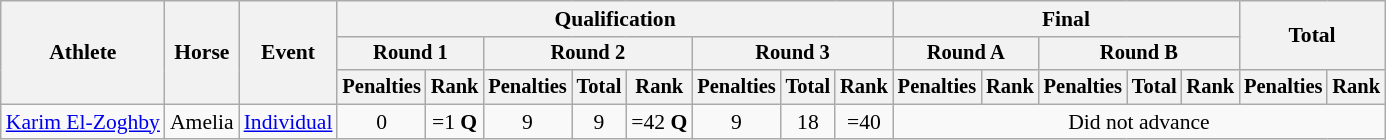<table class="wikitable" style="font-size:90%">
<tr>
<th rowspan="3">Athlete</th>
<th rowspan="3">Horse</th>
<th rowspan="3">Event</th>
<th colspan="8">Qualification</th>
<th colspan="5">Final</th>
<th rowspan=2 colspan="2">Total</th>
</tr>
<tr style="font-size:95%">
<th colspan="2">Round 1</th>
<th colspan="3">Round 2</th>
<th colspan="3">Round 3</th>
<th colspan="2">Round A</th>
<th colspan="3">Round B</th>
</tr>
<tr style="font-size:95%">
<th>Penalties</th>
<th>Rank</th>
<th>Penalties</th>
<th>Total</th>
<th>Rank</th>
<th>Penalties</th>
<th>Total</th>
<th>Rank</th>
<th>Penalties</th>
<th>Rank</th>
<th>Penalties</th>
<th>Total</th>
<th>Rank</th>
<th>Penalties</th>
<th>Rank</th>
</tr>
<tr align=center>
<td align=left><a href='#'>Karim El-Zoghby</a></td>
<td align=left>Amelia</td>
<td align=left><a href='#'>Individual</a></td>
<td>0</td>
<td>=1 <strong>Q</strong></td>
<td>9</td>
<td>9</td>
<td>=42 <strong>Q</strong></td>
<td>9</td>
<td>18</td>
<td>=40</td>
<td colspan=7>Did not advance</td>
</tr>
</table>
